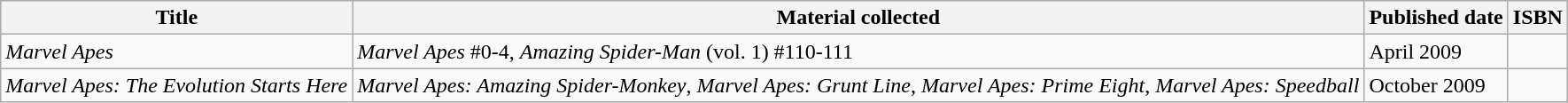<table class="wikitable">
<tr>
<th>Title</th>
<th>Material collected</th>
<th>Published date</th>
<th>ISBN</th>
</tr>
<tr>
<td><em>Marvel Apes</em></td>
<td><em>Marvel Apes</em> #0-4, <em>Amazing Spider-Man</em> (vol. 1) #110-111</td>
<td>April 2009</td>
<td></td>
</tr>
<tr>
<td><em>Marvel Apes: The Evolution Starts Here</em></td>
<td><em>Marvel Apes: Amazing Spider-Monkey</em>, <em>Marvel Apes: Grunt Line</em>, <em>Marvel Apes: Prime Eight</em>, <em>Marvel Apes: Speedball</em></td>
<td>October 2009</td>
<td></td>
</tr>
</table>
